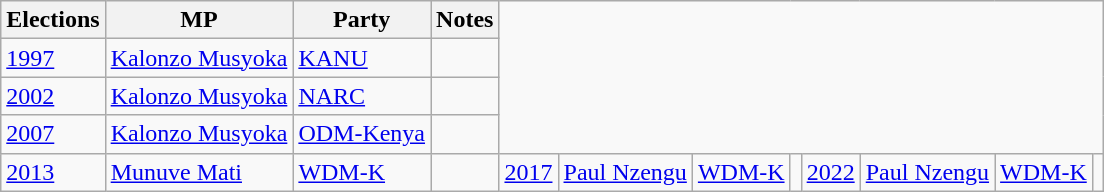<table class="wikitable">
<tr>
<th>Elections</th>
<th>MP</th>
<th>Party</th>
<th>Notes</th>
</tr>
<tr>
<td><a href='#'>1997</a></td>
<td><a href='#'>Kalonzo Musyoka</a></td>
<td><a href='#'>KANU</a></td>
<td></td>
</tr>
<tr>
<td><a href='#'>2002</a></td>
<td><a href='#'>Kalonzo Musyoka</a></td>
<td><a href='#'>NARC</a></td>
<td></td>
</tr>
<tr>
<td><a href='#'>2007</a></td>
<td><a href='#'>Kalonzo Musyoka</a></td>
<td><a href='#'>ODM-Kenya</a></td>
<td></td>
</tr>
<tr>
<td><a href='#'>2013</a></td>
<td><a href='#'>Munuve Mati</a></td>
<td><a href='#'>WDM-K</a></td>
<td></td>
<td><a href='#'>2017</a></td>
<td><a href='#'>Paul Nzengu</a></td>
<td><a href='#'>WDM-K</a></td>
<td></td>
<td><a href='#'>2022</a></td>
<td><a href='#'>Paul Nzengu</a></td>
<td><a href='#'>WDM-K</a></td>
<td></td>
</tr>
</table>
